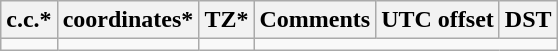<table class="wikitable sortable">
<tr>
<th>c.c.*</th>
<th>coordinates*</th>
<th>TZ*</th>
<th>Comments</th>
<th>UTC offset</th>
<th>DST</th>
</tr>
<tr --->
<td></td>
<td></td>
<td></td>
</tr>
</table>
